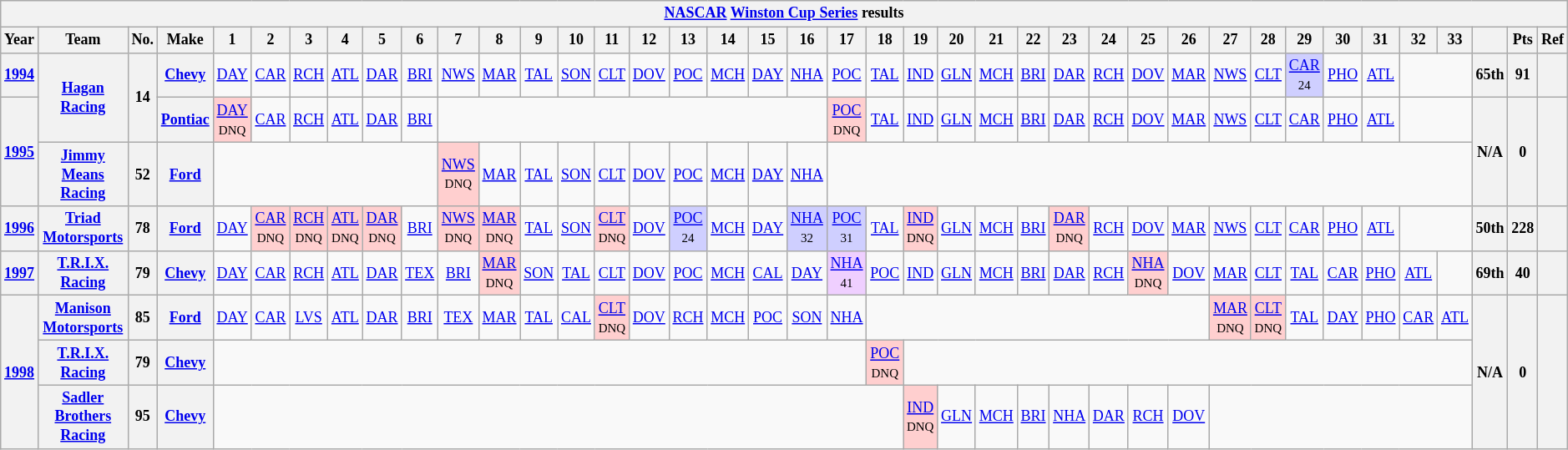<table class="wikitable" style="text-align:center; font-size:75%">
<tr>
<th colspan=45><a href='#'>NASCAR</a> <a href='#'>Winston Cup Series</a> results</th>
</tr>
<tr>
<th>Year</th>
<th>Team</th>
<th>No.</th>
<th>Make</th>
<th>1</th>
<th>2</th>
<th>3</th>
<th>4</th>
<th>5</th>
<th>6</th>
<th>7</th>
<th>8</th>
<th>9</th>
<th>10</th>
<th>11</th>
<th>12</th>
<th>13</th>
<th>14</th>
<th>15</th>
<th>16</th>
<th>17</th>
<th>18</th>
<th>19</th>
<th>20</th>
<th>21</th>
<th>22</th>
<th>23</th>
<th>24</th>
<th>25</th>
<th>26</th>
<th>27</th>
<th>28</th>
<th>29</th>
<th>30</th>
<th>31</th>
<th>32</th>
<th>33</th>
<th></th>
<th>Pts</th>
<th>Ref</th>
</tr>
<tr>
<th><a href='#'>1994</a></th>
<th rowspan=2><a href='#'>Hagan Racing</a></th>
<th rowspan=2>14</th>
<th><a href='#'>Chevy</a></th>
<td><a href='#'>DAY</a></td>
<td><a href='#'>CAR</a></td>
<td><a href='#'>RCH</a></td>
<td><a href='#'>ATL</a></td>
<td><a href='#'>DAR</a></td>
<td><a href='#'>BRI</a></td>
<td><a href='#'>NWS</a></td>
<td><a href='#'>MAR</a></td>
<td><a href='#'>TAL</a></td>
<td><a href='#'>SON</a></td>
<td><a href='#'>CLT</a></td>
<td><a href='#'>DOV</a></td>
<td><a href='#'>POC</a></td>
<td><a href='#'>MCH</a></td>
<td><a href='#'>DAY</a></td>
<td><a href='#'>NHA</a></td>
<td><a href='#'>POC</a></td>
<td><a href='#'>TAL</a></td>
<td><a href='#'>IND</a></td>
<td><a href='#'>GLN</a></td>
<td><a href='#'>MCH</a></td>
<td><a href='#'>BRI</a></td>
<td><a href='#'>DAR</a></td>
<td><a href='#'>RCH</a></td>
<td><a href='#'>DOV</a></td>
<td><a href='#'>MAR</a></td>
<td><a href='#'>NWS</a></td>
<td><a href='#'>CLT</a></td>
<td style="background:#CFCFFF;"><a href='#'>CAR</a><br><small>24</small></td>
<td><a href='#'>PHO</a></td>
<td><a href='#'>ATL</a></td>
<td colspan=2></td>
<th>65th</th>
<th>91</th>
<th></th>
</tr>
<tr>
<th rowspan=2><a href='#'>1995</a></th>
<th><a href='#'>Pontiac</a></th>
<td style="background:#FFCFCF;"><a href='#'>DAY</a><br><small>DNQ</small></td>
<td><a href='#'>CAR</a></td>
<td><a href='#'>RCH</a></td>
<td><a href='#'>ATL</a></td>
<td><a href='#'>DAR</a></td>
<td><a href='#'>BRI</a></td>
<td colspan=10></td>
<td style="background:#FFCFCF;"><a href='#'>POC</a><br><small>DNQ</small></td>
<td><a href='#'>TAL</a></td>
<td><a href='#'>IND</a></td>
<td><a href='#'>GLN</a></td>
<td><a href='#'>MCH</a></td>
<td><a href='#'>BRI</a></td>
<td><a href='#'>DAR</a></td>
<td><a href='#'>RCH</a></td>
<td><a href='#'>DOV</a></td>
<td><a href='#'>MAR</a></td>
<td><a href='#'>NWS</a></td>
<td><a href='#'>CLT</a></td>
<td><a href='#'>CAR</a></td>
<td><a href='#'>PHO</a></td>
<td><a href='#'>ATL</a></td>
<td colspan=2></td>
<th rowspan=2>N/A</th>
<th rowspan=2>0</th>
<th rowspan=2></th>
</tr>
<tr>
<th><a href='#'>Jimmy Means Racing</a></th>
<th>52</th>
<th><a href='#'>Ford</a></th>
<td colspan=6></td>
<td style="background:#FFCFCF;"><a href='#'>NWS</a><br><small>DNQ</small></td>
<td><a href='#'>MAR</a></td>
<td><a href='#'>TAL</a></td>
<td><a href='#'>SON</a></td>
<td><a href='#'>CLT</a></td>
<td><a href='#'>DOV</a></td>
<td><a href='#'>POC</a></td>
<td><a href='#'>MCH</a></td>
<td><a href='#'>DAY</a></td>
<td><a href='#'>NHA</a></td>
<td colspan=17></td>
</tr>
<tr>
<th><a href='#'>1996</a></th>
<th><a href='#'>Triad Motorsports</a></th>
<th>78</th>
<th><a href='#'>Ford</a></th>
<td><a href='#'>DAY</a></td>
<td style="background:#FFCFCF;"><a href='#'>CAR</a><br><small>DNQ</small></td>
<td style="background:#FFCFCF;"><a href='#'>RCH</a><br><small>DNQ</small></td>
<td style="background:#FFCFCF;"><a href='#'>ATL</a><br><small>DNQ</small></td>
<td style="background:#FFCFCF;"><a href='#'>DAR</a><br><small>DNQ</small></td>
<td><a href='#'>BRI</a></td>
<td style="background:#FFCFCF;"><a href='#'>NWS</a><br><small>DNQ</small></td>
<td style="background:#FFCFCF;"><a href='#'>MAR</a><br><small>DNQ</small></td>
<td><a href='#'>TAL</a></td>
<td><a href='#'>SON</a></td>
<td style="background:#FFCFCF;"><a href='#'>CLT</a><br><small>DNQ</small></td>
<td><a href='#'>DOV</a></td>
<td style="background:#CFCFFF;"><a href='#'>POC</a><br><small>24</small></td>
<td><a href='#'>MCH</a></td>
<td><a href='#'>DAY</a></td>
<td style="background:#CFCFFF;"><a href='#'>NHA</a><br><small>32</small></td>
<td style="background:#CFCFFF;"><a href='#'>POC</a><br><small>31</small></td>
<td><a href='#'>TAL</a></td>
<td style="background:#FFCFCF;"><a href='#'>IND</a><br><small>DNQ</small></td>
<td><a href='#'>GLN</a></td>
<td><a href='#'>MCH</a></td>
<td><a href='#'>BRI</a></td>
<td style="background:#FFCFCF;"><a href='#'>DAR</a><br><small>DNQ</small></td>
<td><a href='#'>RCH</a></td>
<td><a href='#'>DOV</a></td>
<td><a href='#'>MAR</a></td>
<td><a href='#'>NWS</a></td>
<td><a href='#'>CLT</a></td>
<td><a href='#'>CAR</a></td>
<td><a href='#'>PHO</a></td>
<td><a href='#'>ATL</a></td>
<td colspan=2></td>
<th>50th</th>
<th>228</th>
<th></th>
</tr>
<tr>
<th><a href='#'>1997</a></th>
<th><a href='#'>T.R.I.X. Racing</a></th>
<th>79</th>
<th><a href='#'>Chevy</a></th>
<td><a href='#'>DAY</a></td>
<td><a href='#'>CAR</a></td>
<td><a href='#'>RCH</a></td>
<td><a href='#'>ATL</a></td>
<td><a href='#'>DAR</a></td>
<td><a href='#'>TEX</a></td>
<td><a href='#'>BRI</a></td>
<td style="background:#FFCFCF;"><a href='#'>MAR</a><br><small>DNQ</small></td>
<td><a href='#'>SON</a></td>
<td><a href='#'>TAL</a></td>
<td><a href='#'>CLT</a></td>
<td><a href='#'>DOV</a></td>
<td><a href='#'>POC</a></td>
<td><a href='#'>MCH</a></td>
<td><a href='#'>CAL</a></td>
<td><a href='#'>DAY</a></td>
<td style="background:#EFCFFF;"><a href='#'>NHA</a><br><small>41</small></td>
<td><a href='#'>POC</a></td>
<td><a href='#'>IND</a></td>
<td><a href='#'>GLN</a></td>
<td><a href='#'>MCH</a></td>
<td><a href='#'>BRI</a></td>
<td><a href='#'>DAR</a></td>
<td><a href='#'>RCH</a></td>
<td style="background:#FFCFCF;"><a href='#'>NHA</a><br><small>DNQ</small></td>
<td><a href='#'>DOV</a></td>
<td><a href='#'>MAR</a></td>
<td><a href='#'>CLT</a></td>
<td><a href='#'>TAL</a></td>
<td><a href='#'>CAR</a></td>
<td><a href='#'>PHO</a></td>
<td><a href='#'>ATL</a></td>
<td colspan=1></td>
<th>69th</th>
<th>40</th>
<th></th>
</tr>
<tr>
<th rowspan=3><a href='#'>1998</a></th>
<th><a href='#'>Manison Motorsports</a></th>
<th>85</th>
<th><a href='#'>Ford</a></th>
<td><a href='#'>DAY</a></td>
<td><a href='#'>CAR</a></td>
<td><a href='#'>LVS</a></td>
<td><a href='#'>ATL</a></td>
<td><a href='#'>DAR</a></td>
<td><a href='#'>BRI</a></td>
<td><a href='#'>TEX</a></td>
<td><a href='#'>MAR</a></td>
<td><a href='#'>TAL</a></td>
<td><a href='#'>CAL</a></td>
<td style="background:#FFCFCF;"><a href='#'>CLT</a><br><small>DNQ</small></td>
<td><a href='#'>DOV</a></td>
<td><a href='#'>RCH</a></td>
<td><a href='#'>MCH</a></td>
<td><a href='#'>POC</a></td>
<td><a href='#'>SON</a></td>
<td><a href='#'>NHA</a></td>
<td colspan=9></td>
<td style="background:#FFCFCF;"><a href='#'>MAR</a><br><small>DNQ</small></td>
<td style="background:#FFCFCF;"><a href='#'>CLT</a><br><small>DNQ</small></td>
<td><a href='#'>TAL</a></td>
<td><a href='#'>DAY</a></td>
<td><a href='#'>PHO</a></td>
<td><a href='#'>CAR</a></td>
<td><a href='#'>ATL</a></td>
<th rowspan=3>N/A</th>
<th rowspan=3>0</th>
<th rowspan=3></th>
</tr>
<tr>
<th><a href='#'>T.R.I.X. Racing</a></th>
<th>79</th>
<th><a href='#'>Chevy</a></th>
<td colspan=17></td>
<td style="background:#FFCFCF;"><a href='#'>POC</a><br><small>DNQ</small></td>
<td colspan=15></td>
</tr>
<tr>
<th><a href='#'>Sadler Brothers Racing</a></th>
<th>95</th>
<th><a href='#'>Chevy</a></th>
<td colspan=18></td>
<td style="background:#FFCFCF;"><a href='#'>IND</a><br><small>DNQ</small></td>
<td><a href='#'>GLN</a></td>
<td><a href='#'>MCH</a></td>
<td><a href='#'>BRI</a></td>
<td><a href='#'>NHA</a></td>
<td><a href='#'>DAR</a></td>
<td><a href='#'>RCH</a></td>
<td><a href='#'>DOV</a></td>
<td colspan=7></td>
</tr>
</table>
